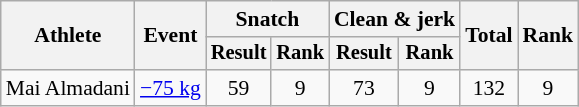<table class=wikitable style=font-size:90%;text-align:center>
<tr>
<th rowspan="2">Athlete</th>
<th rowspan="2">Event</th>
<th colspan="2">Snatch</th>
<th colspan="2">Clean & jerk</th>
<th rowspan="2">Total</th>
<th rowspan="2">Rank</th>
</tr>
<tr style="font-size:95%">
<th>Result</th>
<th>Rank</th>
<th>Result</th>
<th>Rank</th>
</tr>
<tr>
<td align=left>Mai Almadani</td>
<td align=left><a href='#'>−75 kg</a></td>
<td>59</td>
<td>9</td>
<td>73</td>
<td>9</td>
<td>132</td>
<td>9</td>
</tr>
</table>
